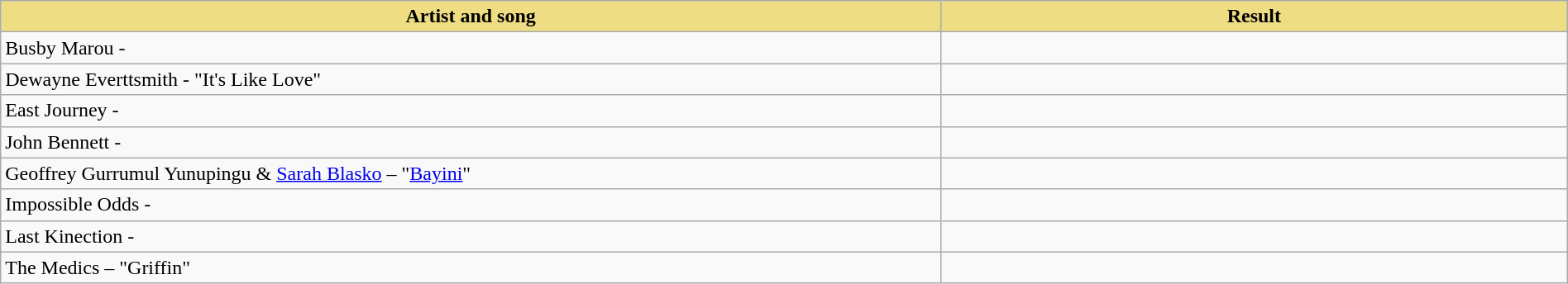<table class="wikitable" width=100%>
<tr>
<th style="width:15%;background:#EEDD82;">Artist and song</th>
<th style="width:10%;background:#EEDD82;">Result</th>
</tr>
<tr>
<td>Busby Marou -</td>
<td></td>
</tr>
<tr>
<td>Dewayne Everttsmith - "It's Like Love"</td>
<td></td>
</tr>
<tr>
<td>East Journey -</td>
<td></td>
</tr>
<tr>
<td>John Bennett -</td>
<td></td>
</tr>
<tr>
<td>Geoffrey Gurrumul Yunupingu & <a href='#'>Sarah Blasko</a> – "<a href='#'>Bayini</a>"</td>
<td></td>
</tr>
<tr>
<td>Impossible Odds -</td>
<td></td>
</tr>
<tr>
<td>Last Kinection -</td>
<td></td>
</tr>
<tr>
<td>The Medics – "Griffin"</td>
<td></td>
</tr>
</table>
